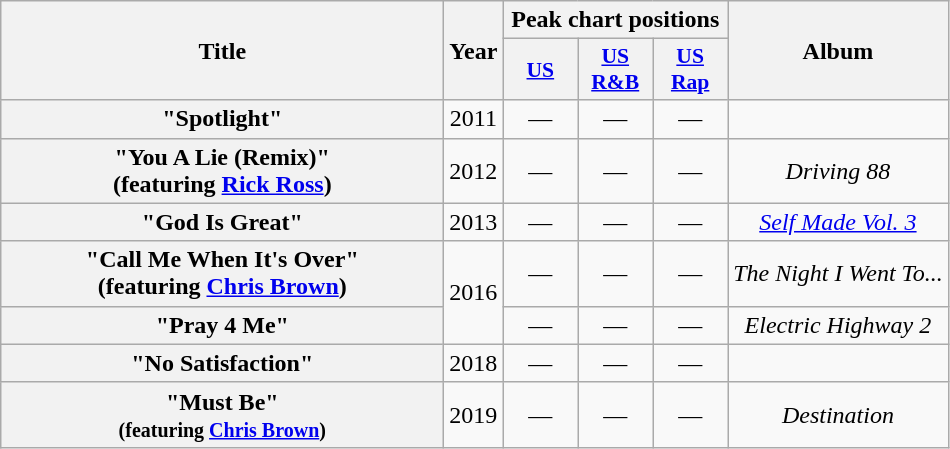<table class="wikitable plainrowheaders" style="text-align:center;">
<tr>
<th scope="col" rowspan="2" style="width:18em;">Title</th>
<th scope="col" rowspan="2">Year</th>
<th scope="col" colspan="3">Peak chart positions</th>
<th scope="col" rowspan="2">Album</th>
</tr>
<tr>
<th scope="col" style="width:3em;font-size:90%;"><a href='#'>US</a><br></th>
<th scope="col" style="width:3em;font-size:90%;"><a href='#'>US R&B</a><br></th>
<th scope="col" style="width:3em;font-size:90%;"><a href='#'>US Rap</a><br></th>
</tr>
<tr>
<th scope="row">"Spotlight"</th>
<td>2011</td>
<td>—</td>
<td>—</td>
<td>—</td>
<td></td>
</tr>
<tr>
<th scope="row">"You A Lie (Remix)"<br><span>(featuring <a href='#'>Rick Ross</a>)</span></th>
<td>2012</td>
<td>—</td>
<td>—</td>
<td>—</td>
<td><em>Driving 88</em></td>
</tr>
<tr>
<th scope="row">"God Is Great"</th>
<td>2013</td>
<td>—</td>
<td>—</td>
<td>—</td>
<td><em><a href='#'>Self Made Vol. 3</a></em></td>
</tr>
<tr>
<th scope="row">"Call Me When It's Over" <br><span>(featuring <a href='#'>Chris Brown</a>)</span></th>
<td rowspan="2">2016</td>
<td>—</td>
<td>—</td>
<td>—</td>
<td><em>The Night I Went To...</em></td>
</tr>
<tr>
<th scope="row">"Pray 4 Me"</th>
<td>—</td>
<td>—</td>
<td>—</td>
<td><em>Electric Highway 2</em></td>
</tr>
<tr>
<th scope="row">"No Satisfaction"</th>
<td>2018</td>
<td>—</td>
<td>—</td>
<td>—</td>
<td></td>
</tr>
<tr>
<th scope="row">"Must Be"<br><small>(featuring <a href='#'>Chris Brown</a>)</small></th>
<td>2019</td>
<td>—</td>
<td>—</td>
<td>—</td>
<td><em>Destination</em></td>
</tr>
</table>
